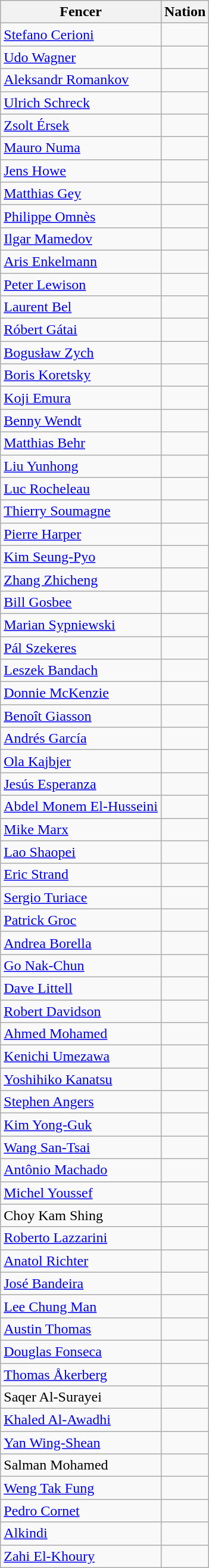<table class="wikitable sortable" style="text-align: left;">
<tr>
<th>Fencer</th>
<th>Nation</th>
</tr>
<tr>
<td><a href='#'>Stefano Cerioni</a></td>
<td></td>
</tr>
<tr>
<td><a href='#'>Udo Wagner</a></td>
<td></td>
</tr>
<tr>
<td><a href='#'>Aleksandr Romankov</a></td>
<td></td>
</tr>
<tr>
<td><a href='#'>Ulrich Schreck</a></td>
<td></td>
</tr>
<tr>
<td><a href='#'>Zsolt Érsek</a></td>
<td></td>
</tr>
<tr>
<td><a href='#'>Mauro Numa</a></td>
<td></td>
</tr>
<tr>
<td><a href='#'>Jens Howe</a></td>
<td></td>
</tr>
<tr>
<td><a href='#'>Matthias Gey</a></td>
<td></td>
</tr>
<tr>
<td><a href='#'>Philippe Omnès</a></td>
<td></td>
</tr>
<tr>
<td><a href='#'>Ilgar Mamedov</a></td>
<td></td>
</tr>
<tr>
<td><a href='#'>Aris Enkelmann</a></td>
<td></td>
</tr>
<tr>
<td><a href='#'>Peter Lewison</a></td>
<td></td>
</tr>
<tr>
<td><a href='#'>Laurent Bel</a></td>
<td></td>
</tr>
<tr>
<td><a href='#'>Róbert Gátai</a></td>
<td></td>
</tr>
<tr>
<td><a href='#'>Bogusław Zych</a></td>
<td></td>
</tr>
<tr>
<td><a href='#'>Boris Koretsky</a></td>
<td></td>
</tr>
<tr>
<td><a href='#'>Koji Emura</a></td>
<td></td>
</tr>
<tr>
<td><a href='#'>Benny Wendt</a></td>
<td></td>
</tr>
<tr>
<td><a href='#'>Matthias Behr</a></td>
<td></td>
</tr>
<tr>
<td><a href='#'>Liu Yunhong</a></td>
<td></td>
</tr>
<tr>
<td><a href='#'>Luc Rocheleau</a></td>
<td></td>
</tr>
<tr>
<td><a href='#'>Thierry Soumagne</a></td>
<td></td>
</tr>
<tr>
<td><a href='#'>Pierre Harper</a></td>
<td></td>
</tr>
<tr>
<td><a href='#'>Kim Seung-Pyo</a></td>
<td></td>
</tr>
<tr>
<td><a href='#'>Zhang Zhicheng</a></td>
<td></td>
</tr>
<tr>
<td><a href='#'>Bill Gosbee</a></td>
<td></td>
</tr>
<tr>
<td><a href='#'>Marian Sypniewski</a></td>
<td></td>
</tr>
<tr>
<td><a href='#'>Pál Szekeres</a></td>
<td></td>
</tr>
<tr>
<td><a href='#'>Leszek Bandach</a></td>
<td></td>
</tr>
<tr>
<td><a href='#'>Donnie McKenzie</a></td>
<td></td>
</tr>
<tr>
<td><a href='#'>Benoît Giasson</a></td>
<td></td>
</tr>
<tr>
<td><a href='#'>Andrés García</a></td>
<td></td>
</tr>
<tr>
<td><a href='#'>Ola Kajbjer</a></td>
<td></td>
</tr>
<tr>
<td><a href='#'>Jesús Esperanza</a></td>
<td></td>
</tr>
<tr>
<td><a href='#'>Abdel Monem El-Husseini</a></td>
<td></td>
</tr>
<tr>
<td><a href='#'>Mike Marx</a></td>
<td></td>
</tr>
<tr>
<td><a href='#'>Lao Shaopei</a></td>
<td></td>
</tr>
<tr>
<td><a href='#'>Eric Strand</a></td>
<td></td>
</tr>
<tr>
<td><a href='#'>Sergio Turiace</a></td>
<td></td>
</tr>
<tr>
<td><a href='#'>Patrick Groc</a></td>
<td></td>
</tr>
<tr>
<td><a href='#'>Andrea Borella</a></td>
<td></td>
</tr>
<tr>
<td><a href='#'>Go Nak-Chun</a></td>
<td></td>
</tr>
<tr>
<td><a href='#'>Dave Littell</a></td>
<td></td>
</tr>
<tr>
<td><a href='#'>Robert Davidson</a></td>
<td></td>
</tr>
<tr>
<td><a href='#'>Ahmed Mohamed</a></td>
<td></td>
</tr>
<tr>
<td><a href='#'>Kenichi Umezawa</a></td>
<td></td>
</tr>
<tr>
<td><a href='#'>Yoshihiko Kanatsu</a></td>
<td></td>
</tr>
<tr>
<td><a href='#'>Stephen Angers</a></td>
<td></td>
</tr>
<tr>
<td><a href='#'>Kim Yong-Guk</a></td>
<td></td>
</tr>
<tr>
<td><a href='#'>Wang San-Tsai</a></td>
<td></td>
</tr>
<tr>
<td><a href='#'>Antônio Machado</a></td>
<td></td>
</tr>
<tr>
<td><a href='#'>Michel Youssef</a></td>
<td></td>
</tr>
<tr>
<td>Choy Kam Shing</td>
<td></td>
</tr>
<tr>
<td><a href='#'>Roberto Lazzarini</a></td>
<td></td>
</tr>
<tr>
<td><a href='#'>Anatol Richter</a></td>
<td></td>
</tr>
<tr>
<td><a href='#'>José Bandeira</a></td>
<td></td>
</tr>
<tr>
<td><a href='#'>Lee Chung Man</a></td>
<td></td>
</tr>
<tr>
<td><a href='#'>Austin Thomas</a></td>
<td></td>
</tr>
<tr>
<td><a href='#'>Douglas Fonseca</a></td>
<td></td>
</tr>
<tr>
<td><a href='#'>Thomas Åkerberg</a></td>
<td></td>
</tr>
<tr>
<td>Saqer Al-Surayei</td>
<td></td>
</tr>
<tr>
<td><a href='#'>Khaled Al-Awadhi</a></td>
<td></td>
</tr>
<tr>
<td><a href='#'>Yan Wing-Shean</a></td>
<td></td>
</tr>
<tr>
<td>Salman Mohamed</td>
<td></td>
</tr>
<tr>
<td><a href='#'>Weng Tak Fung</a></td>
<td></td>
</tr>
<tr>
<td><a href='#'>Pedro Cornet</a></td>
<td></td>
</tr>
<tr>
<td><a href='#'>Alkindi</a></td>
<td></td>
</tr>
<tr>
<td><a href='#'>Zahi El-Khoury</a></td>
<td></td>
</tr>
</table>
